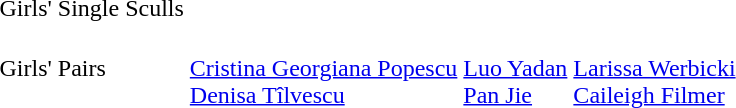<table>
<tr>
<td>Girls' Single Sculls<br></td>
<td></td>
<td></td>
<td></td>
</tr>
<tr>
<td>Girls' Pairs<br></td>
<td> <br> <a href='#'>Cristina Georgiana Popescu</a> <br> <a href='#'>Denisa Tîlvescu</a></td>
<td> <br> <a href='#'>Luo Yadan</a> <br> <a href='#'>Pan Jie</a></td>
<td> <br> <a href='#'>Larissa Werbicki</a> <br> <a href='#'>Caileigh Filmer</a></td>
</tr>
<tr>
</tr>
</table>
